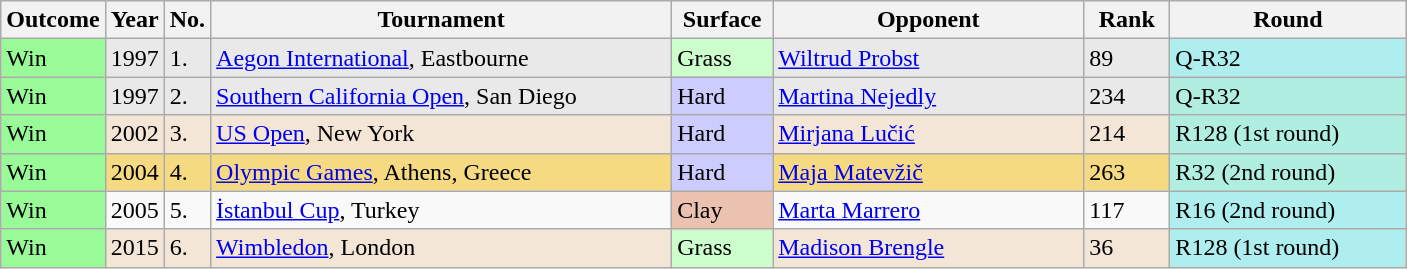<table class="wikitable" style=font-size:100%>
<tr>
<th>Outcome</th>
<th>Year</th>
<th>No.</th>
<th width=300>Tournament</th>
<th width=60>Surface</th>
<th width=200>Opponent</th>
<th width=50>Rank</th>
<th width=150>Round</th>
</tr>
<tr bgcolor=#e9e9e9>
<td bgcolor=98FB98>Win</td>
<td>1997</td>
<td>1.</td>
<td><a href='#'>Aegon International</a>, Eastbourne</td>
<td bgcolor=CCFFCC>Grass</td>
<td> <a href='#'>Wiltrud Probst</a></td>
<td>89</td>
<td bgcolor=afeeee>Q-R32</td>
</tr>
<tr bgcolor=#e9e9e9>
<td bgcolor=98FB98>Win</td>
<td>1997</td>
<td>2.</td>
<td><a href='#'>Southern California Open</a>, San Diego</td>
<td bgcolor=CCCCFF>Hard</td>
<td> <a href='#'>Martina Nejedly</a></td>
<td>234</td>
<td bgcolor=afeee>Q-R32</td>
</tr>
<tr bgcolor=#f3e6d7>
<td bgcolor=98FB98>Win</td>
<td>2002</td>
<td>3.</td>
<td><a href='#'>US Open</a>, New York</td>
<td bgcolor=CCCCFF>Hard</td>
<td> <a href='#'>Mirjana Lučić</a></td>
<td>214</td>
<td bgcolor=afeee>R128 (1st round)</td>
</tr>
<tr bgcolor=f5da81>
<td bgcolor=98FB98>Win</td>
<td>2004</td>
<td>4.</td>
<td><a href='#'>Olympic Games</a>, Athens, Greece</td>
<td bgcolor=CCCCFF>Hard</td>
<td> <a href='#'>Maja Matevžič</a></td>
<td>263</td>
<td bgcolor=afeee>R32 (2nd round)</td>
</tr>
<tr>
<td bgcolor=98FB98>Win</td>
<td>2005</td>
<td>5.</td>
<td><a href='#'>İstanbul Cup</a>, Turkey</td>
<td bgcolor=EBC2AF>Clay</td>
<td> <a href='#'>Marta Marrero</a></td>
<td>117</td>
<td bgcolor=afeeee>R16 (2nd round)</td>
</tr>
<tr bgcolor=#f3e6d7>
<td bgcolor=98FB98>Win</td>
<td>2015</td>
<td>6.</td>
<td><a href='#'>Wimbledon</a>, London</td>
<td bgcolor=CCFFCC>Grass</td>
<td> <a href='#'>Madison Brengle</a></td>
<td>36</td>
<td bgcolor=afeeee>R128 (1st round)</td>
</tr>
</table>
